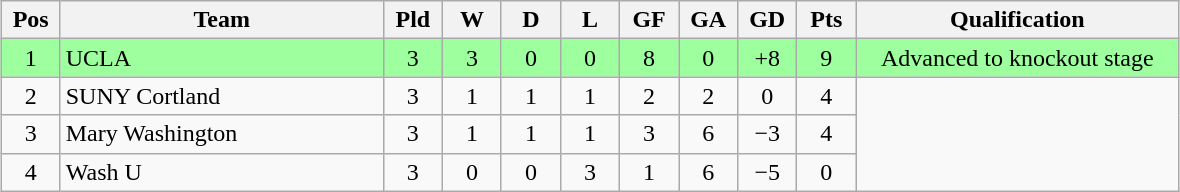<table class="wikitable" style="text-align:center; margin: 1em auto">
<tr>
<th style="width:2em">Pos</th>
<th style="width:13em">Team</th>
<th style="width:2em">Pld</th>
<th style="width:2em">W</th>
<th style="width:2em">D</th>
<th style="width:2em">L</th>
<th style="width:2em">GF</th>
<th style="width:2em">GA</th>
<th style="width:2em">GD</th>
<th style="width:2em">Pts</th>
<th style="width:13em">Qualification</th>
</tr>
<tr bgcolor="#9eff9e">
<td>1</td>
<td style="text-align:left">UCLA</td>
<td>3</td>
<td>3</td>
<td>0</td>
<td>0</td>
<td>8</td>
<td>0</td>
<td>+8</td>
<td>9</td>
<td>Advanced to knockout stage</td>
</tr>
<tr>
<td>2</td>
<td style="text-align:left">SUNY Cortland</td>
<td>3</td>
<td>1</td>
<td>1</td>
<td>1</td>
<td>2</td>
<td>2</td>
<td>0</td>
<td>4</td>
</tr>
<tr>
<td>3</td>
<td style="text-align:left">Mary Washington</td>
<td>3</td>
<td>1</td>
<td>1</td>
<td>1</td>
<td>3</td>
<td>6</td>
<td>−3</td>
<td>4</td>
</tr>
<tr>
<td>4</td>
<td style="text-align:left">Wash U</td>
<td>3</td>
<td>0</td>
<td>0</td>
<td>3</td>
<td>1</td>
<td>6</td>
<td>−5</td>
<td>0</td>
</tr>
</table>
